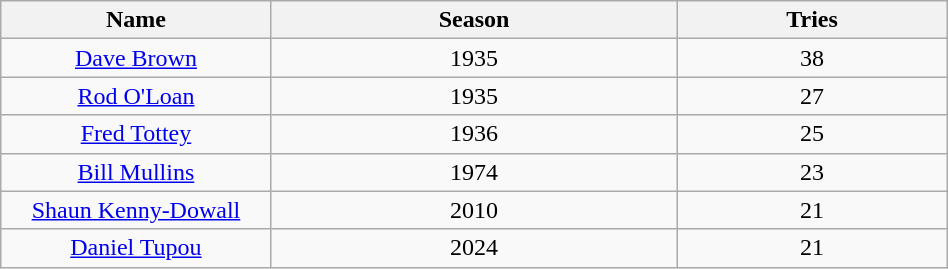<table class="wikitable" width="50%" style="text-align: center;">
<tr>
<th width="10%">Name</th>
<th width="15%">Season</th>
<th width="10%">Tries</th>
</tr>
<tr>
<td><a href='#'>Dave Brown</a></td>
<td>1935</td>
<td>38</td>
</tr>
<tr>
<td><a href='#'>Rod O'Loan</a></td>
<td>1935</td>
<td>27</td>
</tr>
<tr>
<td><a href='#'>Fred Tottey</a></td>
<td>1936</td>
<td>25</td>
</tr>
<tr>
<td><a href='#'>Bill Mullins</a></td>
<td>1974</td>
<td>23</td>
</tr>
<tr>
<td><a href='#'>Shaun Kenny-Dowall</a></td>
<td>2010</td>
<td>21</td>
</tr>
<tr>
<td><a href='#'>Daniel Tupou</a></td>
<td>2024</td>
<td>21</td>
</tr>
</table>
